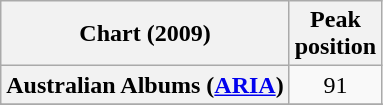<table class="wikitable sortable plainrowheaders" style="text-align:center">
<tr>
<th scope="col">Chart (2009)</th>
<th scope="col">Peak<br>position</th>
</tr>
<tr>
<th scope="row">Australian Albums (<a href='#'>ARIA</a>)</th>
<td>91</td>
</tr>
<tr>
</tr>
<tr>
</tr>
<tr>
</tr>
</table>
